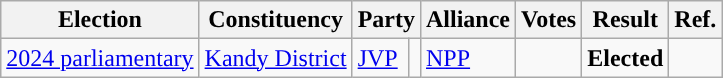<table class="wikitable" style="text-align:left;">
<tr>
<th scope=col>Election</th>
<th scope=col>Constituency</th>
<th scope=col colspan="2">Party</th>
<th scope=col>Alliance</th>
<th scope=col>Votes</th>
<th scope=col>Result</th>
<th scope=col>Ref.</th>
</tr>
<tr>
<td><a href='#'>2024 parliamentary</a></td>
<td><a href='#'>Kandy District</a></td>
<td><a href='#'>JVP</a></td>
<td rowspan="1" style="background:"></td>
<td><a href='#'>NPP</a></td>
<td align=right></td>
<td><strong>Elected</strong></td>
<td></td>
</tr>
</table>
